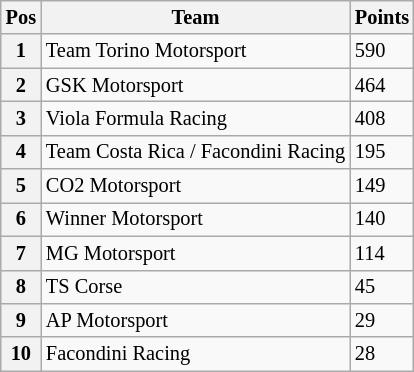<table class="wikitable" style="font-size:85%">
<tr>
<th>Pos</th>
<th>Team</th>
<th>Points</th>
</tr>
<tr>
<th>1</th>
<td> Team Torino Motorsport</td>
<td>590</td>
</tr>
<tr>
<th>2</th>
<td> GSK Motorsport</td>
<td>464</td>
</tr>
<tr>
<th>3</th>
<td> Viola Formula Racing</td>
<td>408</td>
</tr>
<tr>
<th>4</th>
<td> Team Costa Rica / Facondini Racing</td>
<td>195</td>
</tr>
<tr>
<th>5</th>
<td> CO2 Motorsport</td>
<td>149</td>
</tr>
<tr>
<th>6</th>
<td> Winner Motorsport</td>
<td>140</td>
</tr>
<tr>
<th>7</th>
<td> MG Motorsport</td>
<td>114</td>
</tr>
<tr>
<th>8</th>
<td> TS Corse</td>
<td>45</td>
</tr>
<tr>
<th>9</th>
<td> AP Motorsport</td>
<td>29</td>
</tr>
<tr>
<th>10</th>
<td> Facondini Racing</td>
<td>28</td>
</tr>
</table>
